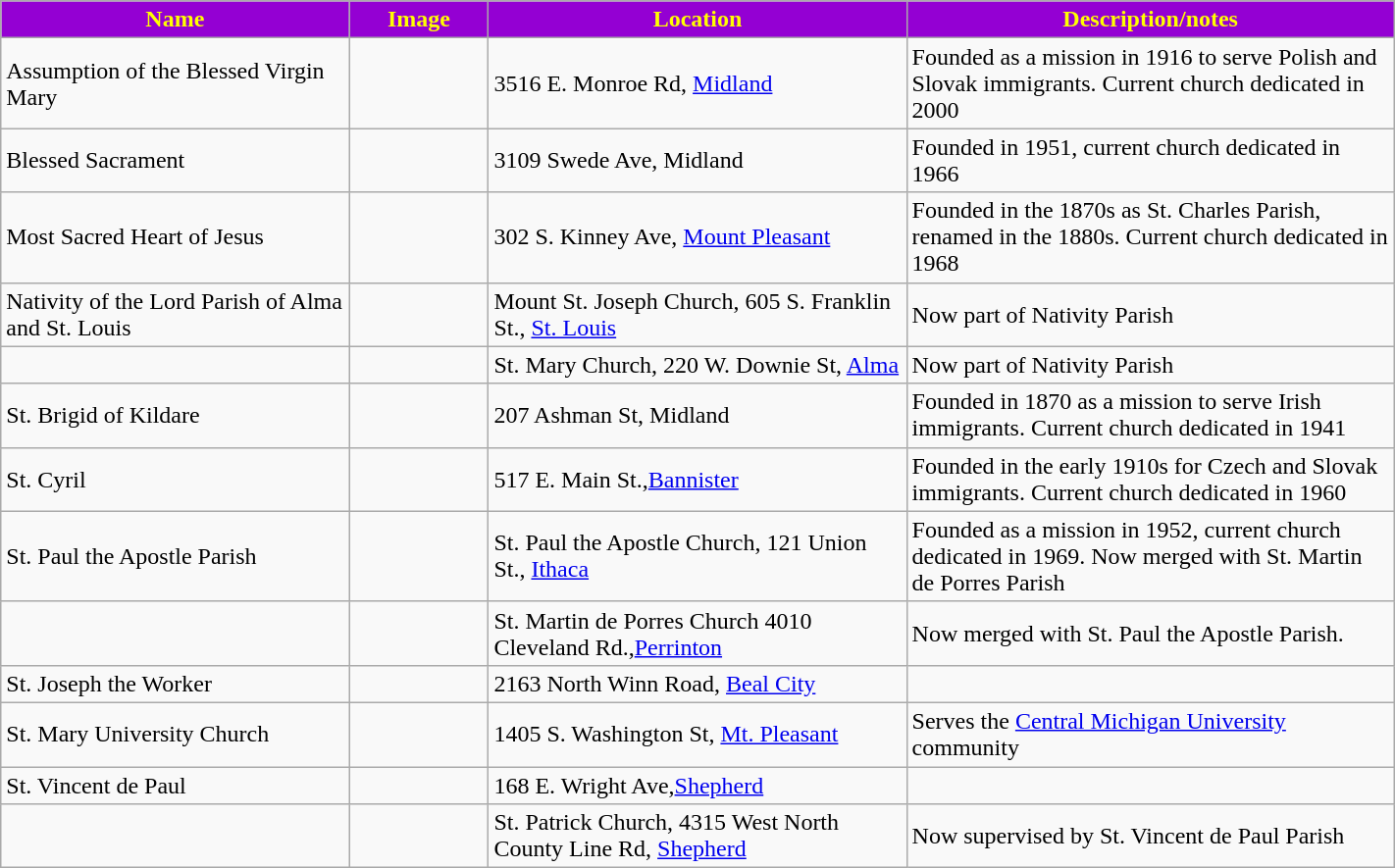<table class="wikitable sortable" style="width:75%">
<tr>
<th style="background:darkviolet; color:yellow;" width="25%"><strong>Name</strong></th>
<th style="background:darkviolet; color:yellow;" width="10%"><strong>Image</strong></th>
<th style="background:darkviolet; color:yellow;" width="30%"><strong>Location</strong></th>
<th style="background:darkviolet; color:yellow;" width="35%"><strong>Description/notes</strong></th>
</tr>
<tr>
<td>Assumption of the Blessed Virgin Mary</td>
<td></td>
<td>3516 E. Monroe Rd, <a href='#'>Midland</a></td>
<td>Founded as a mission in 1916 to serve Polish and Slovak immigrants. Current church dedicated in 2000</td>
</tr>
<tr>
<td>Blessed Sacrament</td>
<td></td>
<td>3109 Swede Ave, Midland</td>
<td>Founded in 1951, current church dedicated in 1966</td>
</tr>
<tr>
<td>Most Sacred Heart of Jesus</td>
<td></td>
<td>302 S. Kinney Ave, <a href='#'>Mount Pleasant</a></td>
<td>Founded in the 1870s as St. Charles Parish, renamed in the 1880s.  Current church dedicated in 1968</td>
</tr>
<tr>
<td>Nativity of the Lord Parish of Alma and St. Louis</td>
<td></td>
<td>Mount St. Joseph Church, 605 S. Franklin St., <a href='#'>St. Louis</a></td>
<td>Now part of Nativity Parish</td>
</tr>
<tr>
<td></td>
<td></td>
<td>St. Mary Church, 220 W. Downie St, <a href='#'>Alma</a></td>
<td>Now part of Nativity Parish</td>
</tr>
<tr>
<td>St. Brigid of Kildare</td>
<td></td>
<td>207 Ashman St, Midland</td>
<td>Founded in 1870 as a mission to serve Irish immigrants. Current church dedicated in 1941</td>
</tr>
<tr>
<td>St. Cyril</td>
<td></td>
<td>517 E. Main St.,<a href='#'>Bannister</a></td>
<td>Founded in the early 1910s for Czech and Slovak immigrants. Current church dedicated in 1960</td>
</tr>
<tr>
<td>St. Paul the Apostle Parish</td>
<td></td>
<td>St. Paul the Apostle Church, 121 Union St., <a href='#'>Ithaca</a></td>
<td>Founded as a mission in 1952, current church dedicated in 1969. Now merged with St. Martin de Porres Parish</td>
</tr>
<tr>
<td></td>
<td></td>
<td>St. Martin de Porres Church 4010 Cleveland Rd.,<a href='#'>Perrinton</a></td>
<td>Now merged with St. Paul the Apostle Parish.</td>
</tr>
<tr>
<td>St. Joseph the Worker</td>
<td></td>
<td>2163 North Winn Road, <a href='#'>Beal City</a></td>
<td></td>
</tr>
<tr>
<td>St. Mary University Church</td>
<td></td>
<td>1405 S. Washington St, <a href='#'>Mt. Pleasant</a></td>
<td>Serves the <a href='#'>Central Michigan University</a> community</td>
</tr>
<tr>
<td>St. Vincent de Paul</td>
<td></td>
<td>168 E. Wright Ave,<a href='#'>Shepherd</a></td>
<td></td>
</tr>
<tr>
<td></td>
<td></td>
<td>St. Patrick Church, 4315 West North County Line Rd, <a href='#'>Shepherd</a></td>
<td>Now supervised by St. Vincent de Paul Parish</td>
</tr>
</table>
